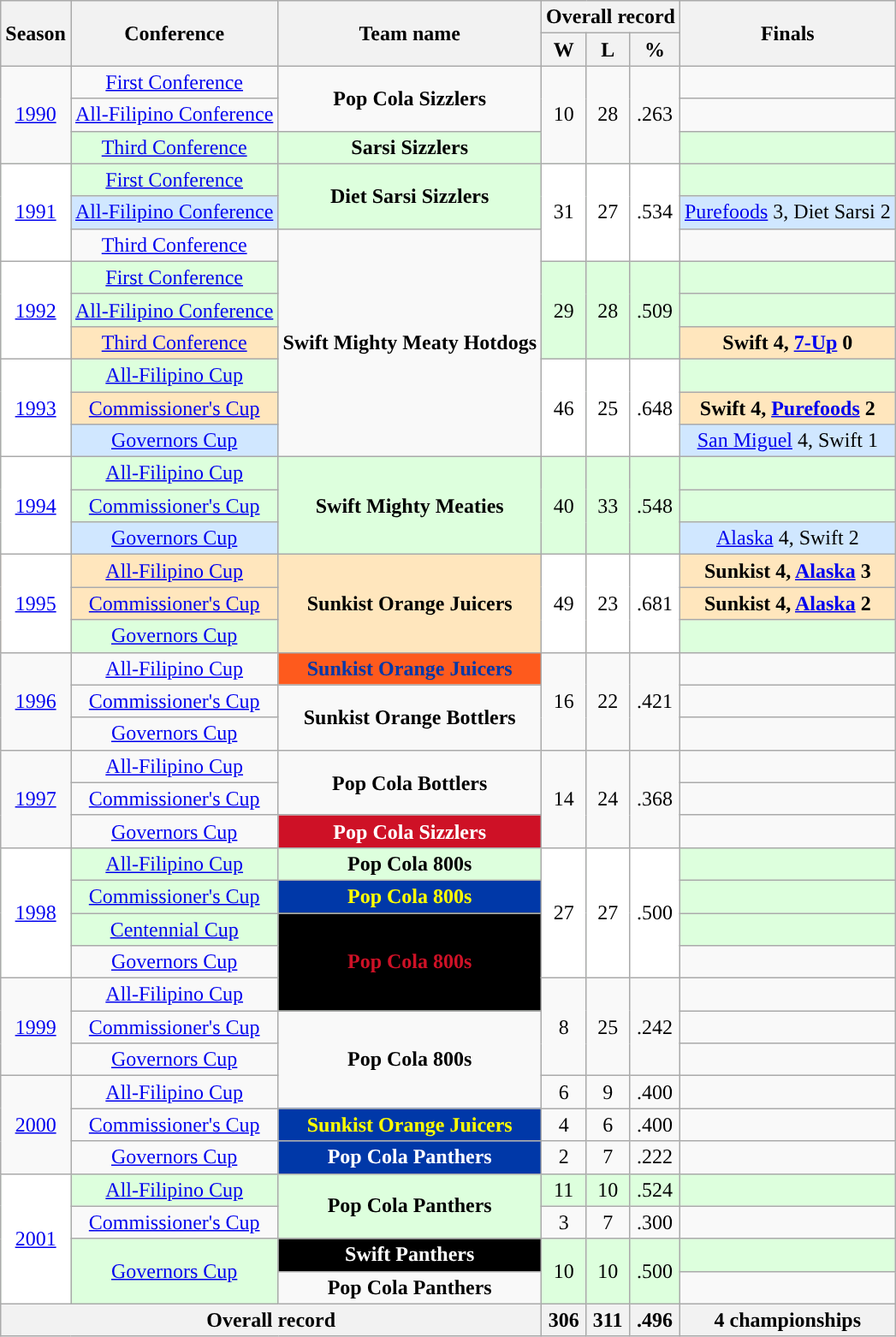<table class=wikitable style="text-align:center;">
<tr>
<th rowspan=2>Season</th>
<th rowspan=2>Conference</th>
<th rowspan=2>Team name</th>
<th colspan=3>Overall record</th>
<th rowspan=2>Finals</th>
</tr>
<tr>
<th>W</th>
<th>L</th>
<th>%</th>
</tr>
<tr>
<td rowspan=3><a href='#'>1990</a></td>
<td><a href='#'>First Conference</a></td>
<td rowspan=2><strong>Pop Cola Sizzlers</strong></td>
<td rowspan="3">10</td>
<td rowspan=3>28</td>
<td rowspan=3>.263</td>
<td></td>
</tr>
<tr>
<td><a href='#'>All-Filipino Conference</a></td>
<td></td>
</tr>
<tr bgcolor=#DDFFDD>
<td><a href='#'>Third Conference</a></td>
<td><strong>Sarsi Sizzlers</strong></td>
<td></td>
</tr>
<tr bgcolor=#DDFFDD>
<td bgcolor=white rowspan=3><a href='#'>1991</a></td>
<td><a href='#'>First Conference</a></td>
<td rowspan=2><strong>Diet Sarsi Sizzlers</strong></td>
<td rowspan="3" bgcolor="white">31</td>
<td bgcolor=white rowspan=3>27</td>
<td bgcolor=white rowspan=3>.534</td>
<td></td>
</tr>
<tr bgcolor=#D0E7FF>
<td><a href='#'>All-Filipino Conference</a></td>
<td><a href='#'>Purefoods</a> 3, Diet Sarsi 2</td>
</tr>
<tr>
<td><a href='#'>Third Conference</a></td>
<td rowspan=7><strong>Swift Mighty Meaty Hotdogs</strong></td>
</tr>
<tr bgcolor=#DDFFDD>
<td bgcolor=white rowspan=3><a href='#'>1992</a></td>
<td><a href='#'>First Conference</a></td>
<td rowspan=3>29</td>
<td rowspan=3>28</td>
<td rowspan=3>.509</td>
<td></td>
</tr>
<tr bgcolor=#DDFFDD>
<td><a href='#'>All-Filipino Conference</a></td>
<td></td>
</tr>
<tr bgcolor=#FFE6BD>
<td><a href='#'>Third Conference</a></td>
<td><strong>Swift 4, <a href='#'>7-Up</a> 0</strong></td>
</tr>
<tr bgcolor=#DDFFDD>
<td bgcolor=white rowspan=3><a href='#'>1993</a></td>
<td><a href='#'>All-Filipino Cup</a></td>
<td bgcolor=white rowspan=3>46</td>
<td bgcolor=white rowspan=3>25</td>
<td bgcolor=white rowspan=3>.648</td>
<td></td>
</tr>
<tr bgcolor=#FFE6BD>
<td><a href='#'>Commissioner's Cup</a></td>
<td><strong>Swift 4, <a href='#'>Purefoods</a> 2</strong></td>
</tr>
<tr bgcolor=#D0E7FF>
<td><a href='#'>Governors Cup</a></td>
<td><a href='#'>San Miguel</a> 4, Swift 1</td>
</tr>
<tr bgcolor=#DDFFDD>
<td bgcolor=white rowspan=3><a href='#'>1994</a></td>
<td><a href='#'>All-Filipino Cup</a></td>
<td rowspan=3><strong>Swift Mighty Meaties</strong></td>
<td rowspan=3>40</td>
<td rowspan=3>33</td>
<td rowspan=3>.548</td>
<td></td>
</tr>
<tr bgcolor=#DDFFDD>
<td><a href='#'>Commissioner's Cup</a></td>
<td></td>
</tr>
<tr bgcolor=#D0E7FF>
<td><a href='#'>Governors Cup</a></td>
<td><a href='#'>Alaska</a> 4, Swift 2</td>
</tr>
<tr bgcolor=#FFE6BD>
<td bgcolor=white rowspan=3><a href='#'>1995</a></td>
<td><a href='#'>All-Filipino Cup</a></td>
<td rowspan=3><strong>Sunkist Orange Juicers</strong></td>
<td bgcolor=white rowspan=3>49</td>
<td bgcolor=white rowspan=3>23</td>
<td bgcolor=white rowspan=3>.681</td>
<td><strong>Sunkist 4, <a href='#'>Alaska</a> 3</strong></td>
</tr>
<tr bgcolor=#FFE6BD>
<td><a href='#'>Commissioner's Cup</a></td>
<td><strong>Sunkist 4, <a href='#'>Alaska</a> 2</strong></td>
</tr>
<tr bgcolor=#DDFFDD>
<td><a href='#'>Governors Cup</a></td>
<td></td>
</tr>
<tr>
<td rowspan=3><a href='#'>1996</a></td>
<td><a href='#'>All-Filipino Cup</a></td>
<td style="background:#FE5A1D; color:#0038A8; "><span><strong>Sunkist Orange Juicers</strong></span></td>
<td rowspan=3>16</td>
<td rowspan=3>22</td>
<td rowspan=3>.421</td>
<td></td>
</tr>
<tr>
<td><a href='#'>Commissioner's Cup</a></td>
<td rowspan=2><strong>Sunkist Orange Bottlers</strong></td>
</tr>
<tr>
<td><a href='#'>Governors Cup</a></td>
<td></td>
</tr>
<tr>
<td rowspan=3><a href='#'>1997</a></td>
<td><a href='#'>All-Filipino Cup</a></td>
<td rowspan=2><strong>Pop Cola Bottlers</strong></td>
<td rowspan=3>14</td>
<td rowspan=3>24</td>
<td rowspan=3>.368</td>
<td></td>
</tr>
<tr>
<td><a href='#'>Commissioner's Cup</a></td>
<td></td>
</tr>
<tr>
<td><a href='#'>Governors Cup</a></td>
<td style="background:#CE1126; color:#FFFFFF; "><span><strong>Pop Cola Sizzlers</strong></span></td>
</tr>
<tr bgcolor=#DDFFDD>
<td bgcolor=white rowspan=4><a href='#'>1998</a></td>
<td><a href='#'>All-Filipino Cup</a></td>
<td><strong>Pop Cola 800s</strong></td>
<td bgcolor=white rowspan=4>27</td>
<td bgcolor=white rowspan=4>27</td>
<td bgcolor=white rowspan=4>.500</td>
<td></td>
</tr>
<tr bgcolor=#DDFFDD>
<td><a href='#'>Commissioner's Cup</a></td>
<td style="background:#0038A8; color:#FFFF00; "><span><strong>Pop Cola 800s</strong></span></td>
<td></td>
</tr>
<tr bgcolor=#DDFFDD>
<td><a href='#'>Centennial Cup</a></td>
<td rowspan=3 style="background:#000000; color:#CE1126; "><span><strong>Pop Cola 800s</strong></span></td>
<td></td>
</tr>
<tr>
<td><a href='#'>Governors Cup</a></td>
<td></td>
</tr>
<tr>
<td rowspan=3><a href='#'>1999</a></td>
<td><a href='#'>All-Filipino Cup</a></td>
<td rowspan=3>8</td>
<td rowspan=3>25</td>
<td rowspan=3>.242</td>
<td></td>
</tr>
<tr>
<td><a href='#'>Commissioner's Cup</a></td>
<td rowspan=3><strong>Pop Cola 800s</strong></td>
</tr>
<tr>
<td><a href='#'>Governors Cup</a></td>
<td></td>
</tr>
<tr>
<td rowspan=3><a href='#'>2000</a></td>
<td><a href='#'>All-Filipino Cup</a></td>
<td>6</td>
<td>9</td>
<td>.400</td>
<td></td>
</tr>
<tr>
<td><a href='#'>Commissioner's Cup</a></td>
<td style="background:#0038A8; color:#FFFF00; "><span><strong>Sunkist Orange Juicers</strong></span></td>
<td>4</td>
<td>6</td>
<td>.400</td>
<td></td>
</tr>
<tr>
<td><a href='#'>Governors Cup</a></td>
<td style="background:#0038A8; color:#FFFFFF; "><span><strong>Pop Cola Panthers</strong></span></td>
<td>2</td>
<td>7</td>
<td>.222</td>
<td></td>
</tr>
<tr bgcolor=#DDFFDD>
<td bgcolor=white rowspan=4><a href='#'>2001</a></td>
<td><a href='#'>All-Filipino Cup</a></td>
<td rowspan=2><strong>Pop Cola Panthers</strong></td>
<td>11</td>
<td>10</td>
<td>.524</td>
<td></td>
</tr>
<tr>
<td><a href='#'>Commissioner's Cup</a></td>
<td>3</td>
<td>7</td>
<td>.300</td>
<td></td>
</tr>
<tr bgcolor=#DDFFDD>
<td rowspan=2><a href='#'>Governors Cup</a></td>
<td style="background:#000000; color:#FFFFFF; "><span><strong>Swift Panthers</strong></span></td>
<td rowspan=2>10</td>
<td rowspan=2>10</td>
<td rowspan=2>.500</td>
<td></td>
</tr>
<tr>
<td><strong>Pop Cola Panthers</strong></td>
<td></td>
</tr>
<tr>
<th colspan=3>Overall record</th>
<th>306</th>
<th>311</th>
<th>.496</th>
<th>4 championships</th>
</tr>
</table>
